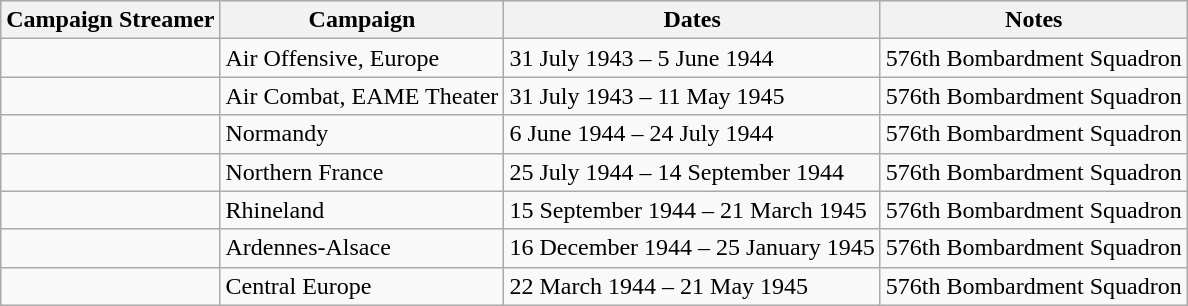<table class="wikitable">
<tr style="background:#efefef;">
<th>Campaign Streamer</th>
<th>Campaign</th>
<th>Dates</th>
<th>Notes</th>
</tr>
<tr>
<td></td>
<td>Air Offensive, Europe</td>
<td>31 July 1943 – 5 June 1944</td>
<td>576th Bombardment Squadron</td>
</tr>
<tr>
<td></td>
<td>Air Combat, EAME Theater</td>
<td>31 July 1943 – 11 May 1945</td>
<td>576th Bombardment Squadron</td>
</tr>
<tr>
<td></td>
<td>Normandy</td>
<td>6 June 1944 – 24 July 1944</td>
<td>576th Bombardment Squadron</td>
</tr>
<tr>
<td></td>
<td>Northern France</td>
<td>25 July 1944 – 14 September 1944</td>
<td>576th Bombardment Squadron</td>
</tr>
<tr>
<td></td>
<td>Rhineland</td>
<td>15 September 1944 – 21 March 1945</td>
<td>576th Bombardment Squadron</td>
</tr>
<tr>
<td></td>
<td>Ardennes-Alsace</td>
<td>16 December 1944 – 25 January 1945</td>
<td>576th Bombardment Squadron</td>
</tr>
<tr>
<td></td>
<td>Central Europe</td>
<td>22 March 1944 – 21 May 1945</td>
<td>576th Bombardment Squadron</td>
</tr>
</table>
